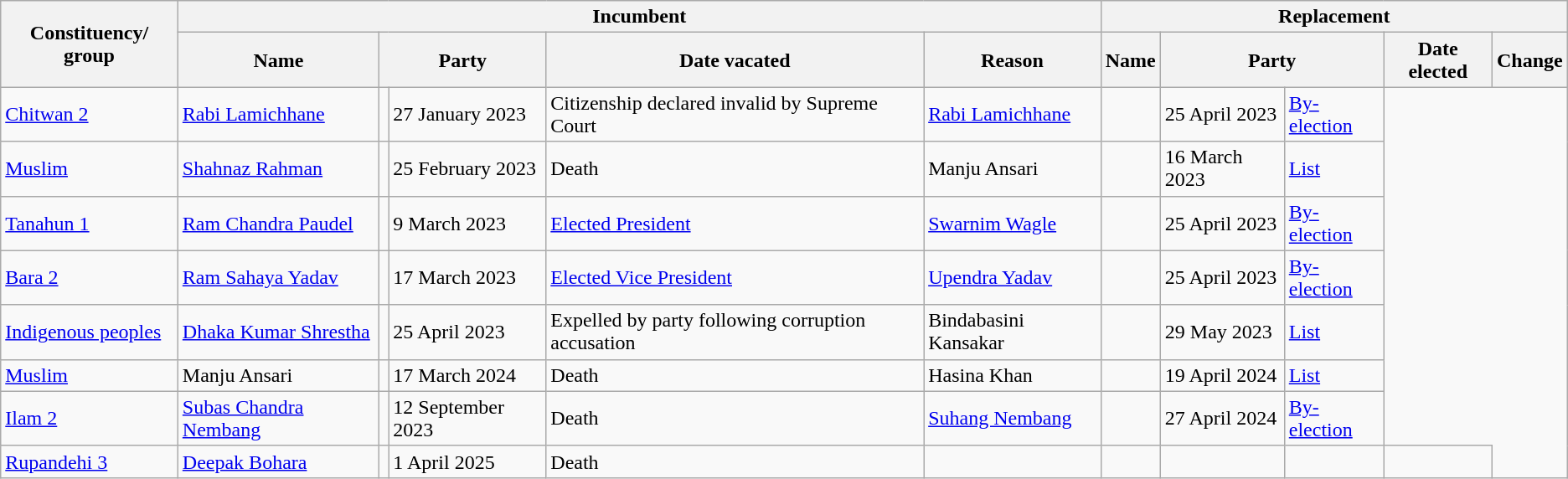<table class="wikitable">
<tr>
<th rowspan="2">Constituency/ group</th>
<th colspan="5">Incumbent</th>
<th colspan="5">Replacement</th>
</tr>
<tr>
<th>Name</th>
<th colspan="2">Party</th>
<th>Date vacated</th>
<th>Reason</th>
<th>Name</th>
<th colspan="2">Party</th>
<th>Date elected</th>
<th>Change</th>
</tr>
<tr>
<td><a href='#'>Chitwan 2</a></td>
<td><a href='#'>Rabi Lamichhane</a></td>
<td></td>
<td>27 January 2023</td>
<td>Citizenship declared invalid by Supreme Court</td>
<td><a href='#'>Rabi Lamichhane</a></td>
<td></td>
<td>25 April 2023</td>
<td><a href='#'>By-election</a></td>
</tr>
<tr>
<td><a href='#'>Muslim</a></td>
<td><a href='#'>Shahnaz Rahman</a></td>
<td></td>
<td>25 February 2023</td>
<td>Death</td>
<td>Manju Ansari</td>
<td></td>
<td>16 March 2023</td>
<td><a href='#'>List</a></td>
</tr>
<tr>
<td><a href='#'>Tanahun 1</a></td>
<td><a href='#'>Ram Chandra Paudel</a></td>
<td></td>
<td>9 March 2023</td>
<td><a href='#'>Elected President</a></td>
<td><a href='#'>Swarnim Wagle</a></td>
<td></td>
<td>25 April 2023</td>
<td><a href='#'>By-election</a></td>
</tr>
<tr>
<td><a href='#'>Bara 2</a></td>
<td><a href='#'>Ram Sahaya Yadav</a></td>
<td></td>
<td>17 March 2023</td>
<td><a href='#'>Elected Vice President</a></td>
<td><a href='#'>Upendra Yadav</a></td>
<td></td>
<td>25 April 2023</td>
<td><a href='#'>By-election</a></td>
</tr>
<tr>
<td><a href='#'>Indigenous peoples</a></td>
<td><a href='#'>Dhaka Kumar Shrestha</a></td>
<td></td>
<td>25 April 2023</td>
<td>Expelled by party following corruption accusation</td>
<td>Bindabasini Kansakar</td>
<td></td>
<td>29 May 2023</td>
<td><a href='#'>List</a></td>
</tr>
<tr>
<td><a href='#'>Muslim</a></td>
<td>Manju Ansari</td>
<td></td>
<td>17 March 2024</td>
<td>Death</td>
<td>Hasina Khan</td>
<td></td>
<td>19 April 2024</td>
<td><a href='#'>List</a></td>
</tr>
<tr>
<td><a href='#'>Ilam 2</a></td>
<td><a href='#'>Subas Chandra Nembang</a></td>
<td></td>
<td>12 September 2023</td>
<td>Death</td>
<td><a href='#'>Suhang Nembang</a></td>
<td></td>
<td>27 April 2024</td>
<td><a href='#'>By-election</a></td>
</tr>
<tr>
<td><a href='#'>Rupandehi 3</a></td>
<td><a href='#'>Deepak Bohara</a></td>
<td></td>
<td>1 April 2025</td>
<td>Death</td>
<td></td>
<td></td>
<td></td>
<td></td>
<td></td>
</tr>
</table>
